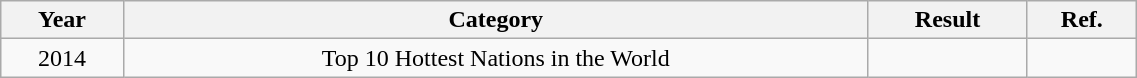<table class="wikitable sortable"  style="text-align:center; width:60%;">
<tr>
<th>Year</th>
<th>Category</th>
<th>Result</th>
<th>Ref.</th>
</tr>
<tr>
<td>2014</td>
<td>Top 10 Hottest Nations in the World</td>
<td></td>
<td></td>
</tr>
</table>
